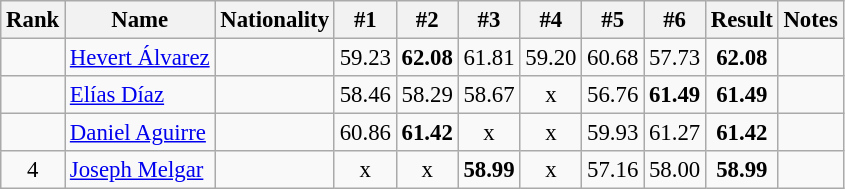<table class="wikitable sortable" style="text-align:center;font-size:95%">
<tr>
<th>Rank</th>
<th>Name</th>
<th>Nationality</th>
<th>#1</th>
<th>#2</th>
<th>#3</th>
<th>#4</th>
<th>#5</th>
<th>#6</th>
<th>Result</th>
<th>Notes</th>
</tr>
<tr>
<td></td>
<td align=left><a href='#'>Hevert Álvarez</a></td>
<td align=left></td>
<td>59.23</td>
<td><strong>62.08</strong></td>
<td>61.81</td>
<td>59.20</td>
<td>60.68</td>
<td>57.73</td>
<td><strong>62.08</strong></td>
<td></td>
</tr>
<tr>
<td></td>
<td align=left><a href='#'>Elías Díaz</a></td>
<td align=left></td>
<td>58.46</td>
<td>58.29</td>
<td>58.67</td>
<td>x</td>
<td>56.76</td>
<td><strong>61.49</strong></td>
<td><strong>61.49</strong></td>
<td></td>
</tr>
<tr>
<td></td>
<td align=left><a href='#'>Daniel Aguirre</a></td>
<td align=left></td>
<td>60.86</td>
<td><strong>61.42</strong></td>
<td>x</td>
<td>x</td>
<td>59.93</td>
<td>61.27</td>
<td><strong>61.42</strong></td>
<td></td>
</tr>
<tr>
<td>4</td>
<td align=left><a href='#'>Joseph Melgar</a></td>
<td align=left></td>
<td>x</td>
<td>x</td>
<td><strong>58.99</strong></td>
<td>x</td>
<td>57.16</td>
<td>58.00</td>
<td><strong>58.99</strong></td>
<td></td>
</tr>
</table>
